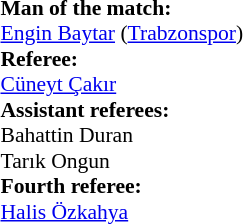<table width=100% style="font-size: 90%">
<tr>
<td><br><strong>Man of the match:</strong>
<br> <a href='#'>Engin Baytar</a> (<a href='#'>Trabzonspor</a>)
<br> <strong>Referee:</strong>
<br>  <a href='#'>Cüneyt Çakır</a>
<br> <strong>Assistant referees:</strong>
<br> Bahattin Duran
<br> Tarık Ongun
<br><strong>Fourth referee:</strong>
<br> <a href='#'>Halis Özkahya</a></td>
</tr>
</table>
